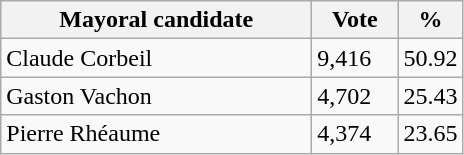<table class="wikitable">
<tr>
<th bgcolor="#DDDDFF" width="200px">Mayoral candidate</th>
<th bgcolor="#DDDDFF" width="50px">Vote</th>
<th bgcolor="#DDDDFF" width="30px">%</th>
</tr>
<tr>
<td>Claude Corbeil</td>
<td>9,416</td>
<td>50.92</td>
</tr>
<tr>
<td>Gaston Vachon</td>
<td>4,702</td>
<td>25.43</td>
</tr>
<tr>
<td>Pierre Rhéaume</td>
<td>4,374</td>
<td>23.65</td>
</tr>
</table>
